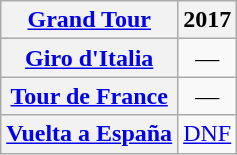<table class="wikitable plainrowheaders">
<tr>
<th scope="col"><a href='#'>Grand Tour</a></th>
<th scope="col">2017</th>
</tr>
<tr style="text-align:center;">
<th scope="row"> <a href='#'>Giro d'Italia</a></th>
<td>—</td>
</tr>
<tr style="text-align:center;">
<th scope="row"> <a href='#'>Tour de France</a></th>
<td>—</td>
</tr>
<tr style="text-align:center;">
<th scope="row"> <a href='#'>Vuelta a España</a></th>
<td><a href='#'>DNF</a></td>
</tr>
</table>
